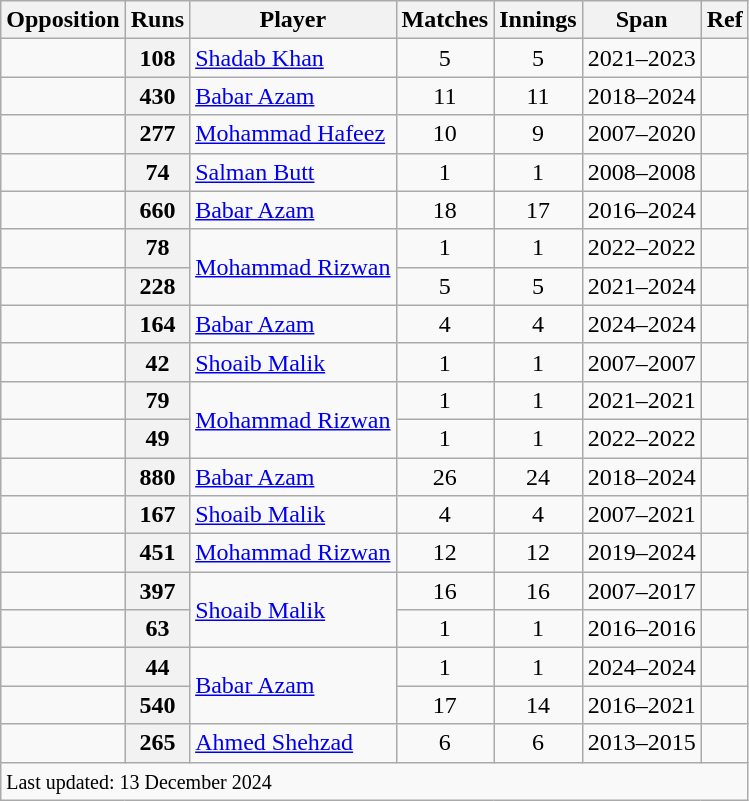<table class="wikitable plainrowheaders sortable">
<tr>
<th scope="col">Opposition</th>
<th scope="col">Runs</th>
<th scope="col">Player</th>
<th scope="col">Matches</th>
<th scope="col">Innings</th>
<th scope="col">Span</th>
<th scope="col">Ref</th>
</tr>
<tr>
<td></td>
<th>108</th>
<td><a href='#'>Shadab Khan</a></td>
<td align=center>5</td>
<td align=center>5</td>
<td>2021–2023</td>
<td></td>
</tr>
<tr>
<td></td>
<th>430</th>
<td><a href='#'>Babar Azam</a></td>
<td align=center>11</td>
<td align=center>11</td>
<td>2018–2024</td>
<td></td>
</tr>
<tr>
<td></td>
<th>277</th>
<td><a href='#'>Mohammad Hafeez</a></td>
<td align=center>10</td>
<td align=center>9</td>
<td>2007–2020</td>
<td></td>
</tr>
<tr>
<td></td>
<th>74</th>
<td><a href='#'>Salman Butt</a></td>
<td align=center>1</td>
<td align=center>1</td>
<td>2008–2008</td>
<td></td>
</tr>
<tr>
<td></td>
<th>660</th>
<td><a href='#'>Babar Azam</a></td>
<td align=center>18</td>
<td align=center>17</td>
<td>2016–2024</td>
<td></td>
</tr>
<tr>
<td></td>
<th>78</th>
<td rowspan=2><a href='#'>Mohammad Rizwan</a></td>
<td align=center>1</td>
<td align=center>1</td>
<td>2022–2022</td>
<td></td>
</tr>
<tr>
<td></td>
<th>228</th>
<td align=center>5</td>
<td align=center>5</td>
<td>2021–2024</td>
<td></td>
</tr>
<tr>
<td></td>
<th>164</th>
<td><a href='#'>Babar Azam</a></td>
<td align=center>4</td>
<td align=center>4</td>
<td>2024–2024</td>
<td></td>
</tr>
<tr>
<td></td>
<th>42</th>
<td><a href='#'>Shoaib Malik</a></td>
<td align=center>1</td>
<td align=center>1</td>
<td>2007–2007</td>
<td></td>
</tr>
<tr>
<td></td>
<th>79</th>
<td rowspan=2><a href='#'>Mohammad Rizwan</a></td>
<td align=center>1</td>
<td align=center>1</td>
<td>2021–2021</td>
<td></td>
</tr>
<tr>
<td></td>
<th>49</th>
<td align=center>1</td>
<td align=center>1</td>
<td>2022–2022</td>
<td></td>
</tr>
<tr>
<td></td>
<th>880</th>
<td><a href='#'>Babar Azam</a></td>
<td align=center>26</td>
<td align=center>24</td>
<td>2018–2024</td>
<td></td>
</tr>
<tr>
<td></td>
<th>167</th>
<td><a href='#'>Shoaib Malik</a></td>
<td align=center>4</td>
<td align=center>4</td>
<td>2007–2021</td>
<td></td>
</tr>
<tr>
<td></td>
<th>451</th>
<td><a href='#'>Mohammad Rizwan</a></td>
<td align=center>12</td>
<td align=center>12</td>
<td>2019–2024</td>
<td></td>
</tr>
<tr>
<td></td>
<th>397</th>
<td rowspan=2><a href='#'>Shoaib Malik</a></td>
<td align=center>16</td>
<td align=center>16</td>
<td>2007–2017</td>
<td></td>
</tr>
<tr>
<td></td>
<th>63</th>
<td align=center>1</td>
<td align=center>1</td>
<td>2016–2016</td>
<td></td>
</tr>
<tr>
<td></td>
<th>44</th>
<td rowspan=2><a href='#'>Babar Azam</a></td>
<td align=center>1</td>
<td align=center>1</td>
<td>2024–2024</td>
<td></td>
</tr>
<tr>
<td></td>
<th>540</th>
<td align=center>17</td>
<td align=center>14</td>
<td>2016–2021</td>
<td></td>
</tr>
<tr>
<td></td>
<th>265</th>
<td><a href='#'>Ahmed Shehzad</a></td>
<td align=center>6</td>
<td align=center>6</td>
<td>2013–2015</td>
<td></td>
</tr>
<tr>
<td colspan=7><small>Last updated: 13 December 2024</small></td>
</tr>
</table>
